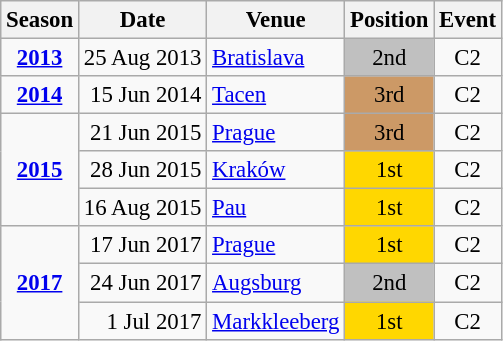<table class="wikitable" style="text-align:center; font-size:95%;">
<tr>
<th>Season</th>
<th>Date</th>
<th>Venue</th>
<th>Position</th>
<th>Event</th>
</tr>
<tr>
<td><strong><a href='#'>2013</a></strong></td>
<td align=right>25 Aug 2013</td>
<td align=left><a href='#'>Bratislava</a></td>
<td bgcolor=silver>2nd</td>
<td>C2</td>
</tr>
<tr>
<td><strong><a href='#'>2014</a></strong></td>
<td align=right>15 Jun 2014</td>
<td align=left><a href='#'>Tacen</a></td>
<td bgcolor=cc9966>3rd</td>
<td>C2</td>
</tr>
<tr>
<td rowspan=3><strong><a href='#'>2015</a></strong></td>
<td align=right>21 Jun 2015</td>
<td align=left><a href='#'>Prague</a></td>
<td bgcolor=cc9966>3rd</td>
<td>C2</td>
</tr>
<tr>
<td align=right>28 Jun 2015</td>
<td align=left><a href='#'>Kraków</a></td>
<td bgcolor=gold>1st</td>
<td>C2</td>
</tr>
<tr>
<td align=right>16 Aug 2015</td>
<td align=left><a href='#'>Pau</a></td>
<td bgcolor=gold>1st</td>
<td>C2</td>
</tr>
<tr>
<td rowspan=3><strong><a href='#'>2017</a></strong></td>
<td align=right>17 Jun 2017</td>
<td align=left><a href='#'>Prague</a></td>
<td bgcolor=gold>1st</td>
<td>C2</td>
</tr>
<tr>
<td align=right>24 Jun 2017</td>
<td align=left><a href='#'>Augsburg</a></td>
<td bgcolor=silver>2nd</td>
<td>C2</td>
</tr>
<tr>
<td align=right>1 Jul 2017</td>
<td align=left><a href='#'>Markkleeberg</a></td>
<td bgcolor=gold>1st</td>
<td>C2</td>
</tr>
</table>
